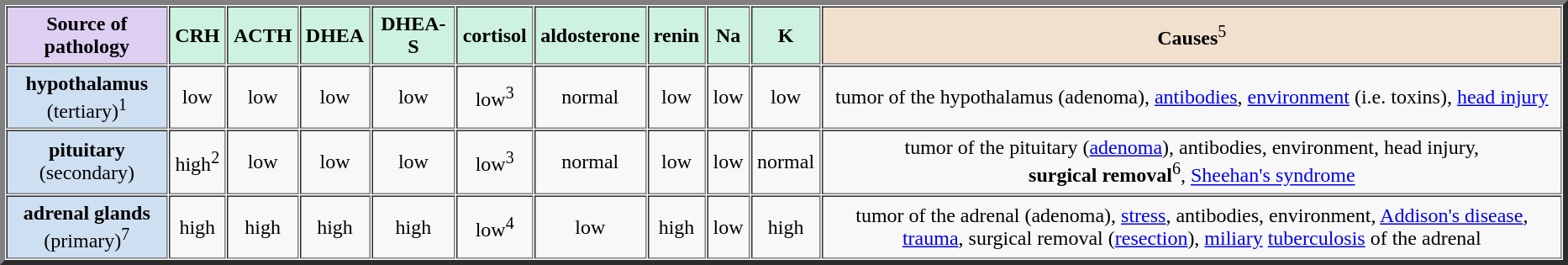<table border="4" cellspacing="1" cellpadding="4" style="text-align:center; margin:10px;">
<tr>
<td style="background:#ddcef2"><strong>Source of pathology</strong></td>
<td style="background:#cef2e0"><strong>CRH</strong></td>
<td style="background:#cef2e0"><strong>ACTH</strong></td>
<td style="background:#cef2e0"><strong>DHEA</strong></td>
<td style="background:#cef2e0"><strong>DHEA-S</strong></td>
<td style="background:#cef2e0"><strong>cortisol</strong></td>
<td style="background:#cef2e0;"><strong>aldosterone</strong></td>
<td style="background:#cef2e0"><strong>renin</strong></td>
<td style="background:#cef2e0"><strong>Na</strong></td>
<td style="background:#cef2e0"><strong>K</strong></td>
<td style="background:#f2e0ce"><strong>Causes</strong><sup>5</sup></td>
</tr>
<tr>
<td style="background:#cedff2"><strong>hypothalamus</strong><br>(tertiary)<sup>1</sup></td>
<td style="background:#F8F8F8">low</td>
<td style="background:#F8F8F8">low</td>
<td style="background:#F8F8F8">low</td>
<td style="background:#F8F8F8">low</td>
<td style="background:#F8F8F8">low<sup>3</sup></td>
<td style="background:#F8F8F8">normal</td>
<td style="background:#F8F8F8">low</td>
<td style="background:#F8F8F8">low</td>
<td style="background:#F8F8F8">low</td>
<td style="background:#F8F8F8">tumor of the hypothalamus (adenoma), <a href='#'>antibodies</a>, <a href='#'>environment</a> (i.e. toxins), <a href='#'>head injury</a></td>
</tr>
<tr>
<td style="background:#cedff2"><strong>pituitary</strong><br>(secondary)</td>
<td style="background:#F8F8F8">high<sup>2</sup></td>
<td style="background:#F8F8F8">low</td>
<td style="background:#F8F8F8">low</td>
<td style="background:#F8F8F8">low</td>
<td style="background:#F8F8F8">low<sup>3</sup></td>
<td style="background:#F8F8F8">normal</td>
<td style="background:#F8F8F8">low</td>
<td style="background:#F8F8F8">low</td>
<td style="background:#F8F8F8">normal</td>
<td style="background:#F8F8F8">tumor of the pituitary (<a href='#'>adenoma</a>), antibodies, environment, head injury,<br><strong>surgical removal</strong><sup>6</sup>, <a href='#'>Sheehan's syndrome</a></td>
</tr>
<tr>
<td style="background:#cedff2"><strong>adrenal glands</strong><br>(primary)<sup>7</sup></td>
<td style="background:#F8F8F8">high</td>
<td style="background:#F8F8F8">high</td>
<td style="background:#F8F8F8">high</td>
<td style="background:#F8F8F8">high</td>
<td style="background:#F8F8F8">low<sup>4</sup></td>
<td style="background:#F8F8F8">low</td>
<td style="background:#F8F8F8">high</td>
<td style="background:#F8F8F8">low</td>
<td style="background:#F8F8F8">high</td>
<td style="background:#F8F8F8">tumor of the adrenal (adenoma), <a href='#'>stress</a>, antibodies, environment, <a href='#'>Addison's disease</a>, <a href='#'>trauma</a>, surgical removal (<a href='#'>resection</a>), <a href='#'>miliary</a> <a href='#'>tuberculosis</a> of the adrenal</td>
</tr>
</table>
